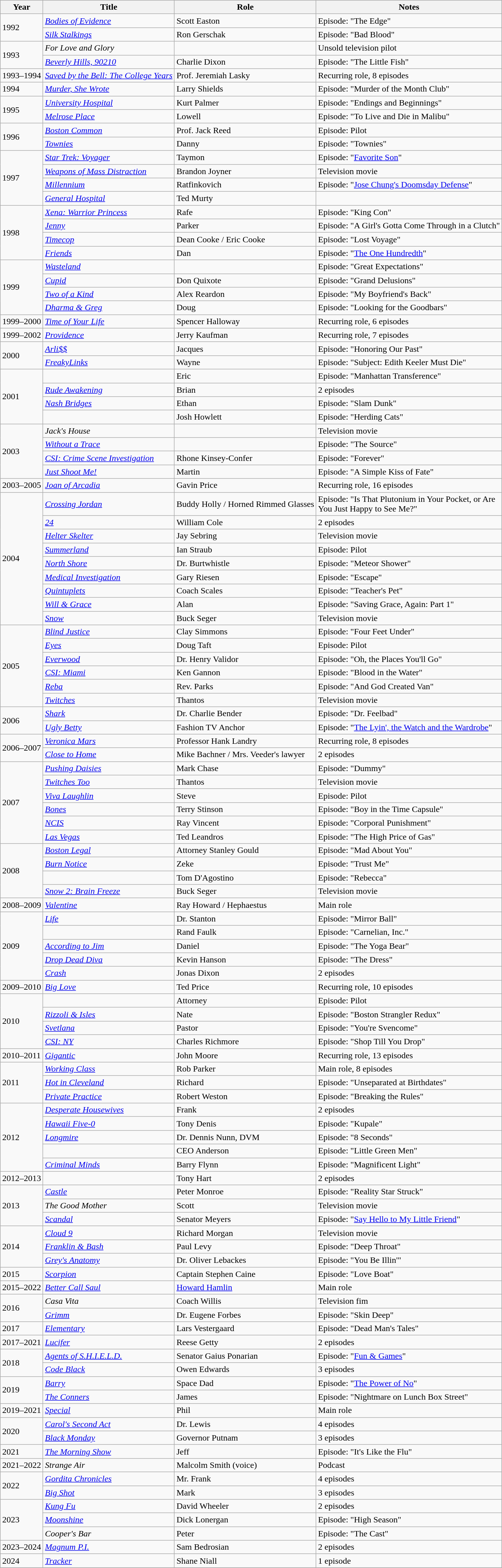<table class="wikitable sortable">
<tr>
<th>Year</th>
<th>Title</th>
<th>Role</th>
<th class="unsortable">Notes</th>
</tr>
<tr>
<td rowspan=2>1992</td>
<td><em><a href='#'>Bodies of Evidence</a></em></td>
<td>Scott Easton</td>
<td>Episode: "The Edge"</td>
</tr>
<tr>
<td><em><a href='#'>Silk Stalkings</a></em></td>
<td>Ron Gerschak</td>
<td>Episode: "Bad Blood"</td>
</tr>
<tr>
<td rowspan=2>1993</td>
<td><em>For Love and Glory</em></td>
<td></td>
<td>Unsold television pilot</td>
</tr>
<tr>
<td><em><a href='#'>Beverly Hills, 90210</a></em></td>
<td>Charlie Dixon</td>
<td>Episode: "The Little Fish"</td>
</tr>
<tr>
<td>1993–1994</td>
<td style="white-space:nowrap;"><em><a href='#'>Saved by the Bell: The College Years</a></em></td>
<td>Prof. Jeremiah Lasky</td>
<td>Recurring role, 8 episodes</td>
</tr>
<tr>
<td>1994</td>
<td><em><a href='#'>Murder, She Wrote</a></em></td>
<td>Larry Shields</td>
<td>Episode: "Murder of the Month Club"</td>
</tr>
<tr>
<td rowspan=2>1995</td>
<td><em><a href='#'>University Hospital</a></em></td>
<td>Kurt Palmer</td>
<td>Episode: "Endings and Beginnings"</td>
</tr>
<tr>
<td><em><a href='#'>Melrose Place</a></em></td>
<td>Lowell</td>
<td>Episode: "To Live and Die in Malibu"</td>
</tr>
<tr>
<td rowspan=2>1996</td>
<td><em><a href='#'>Boston Common</a></em></td>
<td>Prof. Jack Reed</td>
<td>Episode: Pilot</td>
</tr>
<tr>
<td><em><a href='#'>Townies</a></em></td>
<td>Danny</td>
<td>Episode: "Townies"</td>
</tr>
<tr>
<td rowspan=4>1997</td>
<td><em><a href='#'>Star Trek: Voyager</a></em></td>
<td>Taymon</td>
<td>Episode: "<a href='#'>Favorite Son</a>"</td>
</tr>
<tr>
<td><em><a href='#'>Weapons of Mass Distraction</a></em></td>
<td>Brandon Joyner</td>
<td>Television movie</td>
</tr>
<tr>
<td><em><a href='#'>Millennium</a></em></td>
<td>Ratfinkovich</td>
<td>Episode: "<a href='#'>Jose Chung's Doomsday Defense</a>"</td>
</tr>
<tr>
<td><em><a href='#'>General Hospital</a></em></td>
<td>Ted Murty</td>
<td></td>
</tr>
<tr>
<td rowspan=4>1998</td>
<td><em><a href='#'>Xena: Warrior Princess</a></em></td>
<td>Rafe</td>
<td>Episode: "King Con"</td>
</tr>
<tr>
<td><em><a href='#'>Jenny</a></em></td>
<td>Parker</td>
<td>Episode: "A Girl's Gotta Come Through in a Clutch"</td>
</tr>
<tr>
<td><em><a href='#'>Timecop</a></em></td>
<td>Dean Cooke / Eric Cooke</td>
<td>Episode: "Lost Voyage"</td>
</tr>
<tr>
<td><em><a href='#'>Friends</a></em></td>
<td>Dan</td>
<td>Episode: "<a href='#'>The One Hundredth</a>"</td>
</tr>
<tr>
<td rowspan=4>1999</td>
<td><em><a href='#'>Wasteland</a></em></td>
<td></td>
<td>Episode: "Great Expectations"</td>
</tr>
<tr>
<td><em><a href='#'>Cupid</a></em></td>
<td>Don Quixote</td>
<td>Episode: "Grand Delusions"</td>
</tr>
<tr>
<td><em><a href='#'>Two of a Kind</a></em></td>
<td>Alex Reardon</td>
<td>Episode: "My Boyfriend's Back"</td>
</tr>
<tr>
<td><em><a href='#'>Dharma & Greg</a></em></td>
<td>Doug</td>
<td>Episode: "Looking for the Goodbars"</td>
</tr>
<tr>
<td>1999–2000</td>
<td><em><a href='#'>Time of Your Life</a></em></td>
<td>Spencer Halloway</td>
<td>Recurring role, 6 episodes</td>
</tr>
<tr>
<td>1999–2002</td>
<td><em><a href='#'>Providence</a></em></td>
<td>Jerry Kaufman</td>
<td>Recurring role, 7 episodes</td>
</tr>
<tr>
<td rowspan=2>2000</td>
<td><em><a href='#'>Arli$$</a></em></td>
<td>Jacques</td>
<td>Episode: "Honoring Our Past"</td>
</tr>
<tr>
<td><em><a href='#'>FreakyLinks</a></em></td>
<td>Wayne</td>
<td>Episode: "Subject: Edith Keeler Must Die"</td>
</tr>
<tr>
<td rowspan=4>2001</td>
<td><em></em></td>
<td>Eric</td>
<td>Episode: "Manhattan Transference"</td>
</tr>
<tr>
<td><em><a href='#'>Rude Awakening</a></em></td>
<td>Brian</td>
<td>2 episodes</td>
</tr>
<tr>
<td><em><a href='#'>Nash Bridges</a></em></td>
<td>Ethan</td>
<td>Episode: "Slam Dunk"</td>
</tr>
<tr>
<td><em></em></td>
<td>Josh Howlett</td>
<td>Episode: "Herding Cats"</td>
</tr>
<tr>
<td rowspan=4>2003</td>
<td><em>Jack's House</em></td>
<td></td>
<td>Television movie</td>
</tr>
<tr>
<td><em><a href='#'>Without a Trace</a></em></td>
<td></td>
<td>Episode: "The Source"</td>
</tr>
<tr>
<td><em><a href='#'>CSI: Crime Scene Investigation</a></em></td>
<td>Rhone Kinsey-Confer</td>
<td>Episode: "Forever"</td>
</tr>
<tr>
<td><em><a href='#'>Just Shoot Me!</a></em></td>
<td>Martin</td>
<td>Episode: "A Simple Kiss of Fate"</td>
</tr>
<tr>
<td>2003–2005</td>
<td><em><a href='#'>Joan of Arcadia</a></em></td>
<td>Gavin Price</td>
<td>Recurring role, 16 episodes</td>
</tr>
<tr>
<td rowspan=9>2004</td>
<td><em><a href='#'>Crossing Jordan</a></em></td>
<td>Buddy Holly / Horned Rimmed Glasses</td>
<td>Episode: "Is That Plutonium in Your Pocket, or Are<br> You Just Happy to See Me?"</td>
</tr>
<tr>
<td><em><a href='#'>24</a></em></td>
<td>William Cole</td>
<td>2 episodes</td>
</tr>
<tr>
<td><em><a href='#'>Helter Skelter</a></em></td>
<td>Jay Sebring</td>
<td>Television movie</td>
</tr>
<tr>
<td><em><a href='#'>Summerland</a></em></td>
<td>Ian Straub</td>
<td>Episode: Pilot</td>
</tr>
<tr>
<td><em><a href='#'>North Shore</a></em></td>
<td>Dr. Burtwhistle</td>
<td>Episode: "Meteor Shower"</td>
</tr>
<tr>
<td><em><a href='#'>Medical Investigation</a></em></td>
<td>Gary Riesen</td>
<td>Episode: "Escape"</td>
</tr>
<tr>
<td><em><a href='#'>Quintuplets</a></em></td>
<td>Coach Scales</td>
<td>Episode: "Teacher's Pet"</td>
</tr>
<tr>
<td><em><a href='#'>Will & Grace</a></em></td>
<td>Alan</td>
<td>Episode: "Saving Grace, Again: Part 1"</td>
</tr>
<tr>
<td><em><a href='#'>Snow</a></em></td>
<td>Buck Seger</td>
<td>Television movie</td>
</tr>
<tr>
<td rowspan=6>2005</td>
<td><em><a href='#'>Blind Justice</a></em></td>
<td>Clay Simmons</td>
<td>Episode: "Four Feet Under"</td>
</tr>
<tr>
<td><em><a href='#'>Eyes</a></em></td>
<td>Doug Taft</td>
<td>Episode: Pilot</td>
</tr>
<tr>
<td><em><a href='#'>Everwood</a></em></td>
<td>Dr. Henry Validor</td>
<td>Episode: "Oh, the Places You'll Go"</td>
</tr>
<tr>
<td><em><a href='#'>CSI: Miami</a></em></td>
<td>Ken Gannon</td>
<td>Episode: "Blood in the Water"</td>
</tr>
<tr>
<td><em><a href='#'>Reba</a></em></td>
<td>Rev. Parks</td>
<td>Episode: "And God Created Van"</td>
</tr>
<tr>
<td><em><a href='#'>Twitches</a></em></td>
<td>Thantos</td>
<td>Television movie</td>
</tr>
<tr>
<td rowspan=2>2006</td>
<td><em><a href='#'>Shark</a></em></td>
<td>Dr. Charlie Bender</td>
<td>Episode: "Dr. Feelbad"</td>
</tr>
<tr>
<td><em><a href='#'>Ugly Betty</a></em></td>
<td>Fashion TV Anchor</td>
<td>Episode: "<a href='#'>The Lyin', the Watch and the Wardrobe</a>"</td>
</tr>
<tr>
<td rowspan=2>2006–2007</td>
<td><em><a href='#'>Veronica Mars</a></em></td>
<td>Professor Hank Landry</td>
<td>Recurring role, 8 episodes</td>
</tr>
<tr>
<td><em><a href='#'>Close to Home</a></em></td>
<td>Mike Bachner / Mrs. Veeder's lawyer</td>
<td>2 episodes</td>
</tr>
<tr>
<td rowspan=6>2007</td>
<td><em><a href='#'>Pushing Daisies</a></em></td>
<td>Mark Chase</td>
<td>Episode: "Dummy"</td>
</tr>
<tr>
<td><em><a href='#'>Twitches Too</a></em></td>
<td>Thantos</td>
<td>Television movie</td>
</tr>
<tr>
<td><em><a href='#'>Viva Laughlin</a></em></td>
<td>Steve</td>
<td>Episode: Pilot</td>
</tr>
<tr>
<td><em><a href='#'>Bones</a></em></td>
<td>Terry Stinson</td>
<td>Episode: "Boy in the Time Capsule"</td>
</tr>
<tr>
<td><em><a href='#'>NCIS</a></em></td>
<td>Ray Vincent</td>
<td>Episode: "Corporal Punishment"</td>
</tr>
<tr>
<td><em><a href='#'>Las Vegas</a></em></td>
<td>Ted Leandros</td>
<td>Episode: "The High Price of Gas"</td>
</tr>
<tr>
<td rowspan=4>2008</td>
<td><em><a href='#'>Boston Legal</a></em></td>
<td>Attorney Stanley Gould</td>
<td>Episode: "Mad About You"</td>
</tr>
<tr>
<td><em><a href='#'>Burn Notice</a></em></td>
<td>Zeke</td>
<td>Episode: "Trust Me"</td>
</tr>
<tr>
<td><em></em></td>
<td>Tom D'Agostino</td>
<td>Episode: "Rebecca"</td>
</tr>
<tr>
<td><em><a href='#'>Snow 2: Brain Freeze</a></em></td>
<td>Buck Seger</td>
<td>Television movie</td>
</tr>
<tr>
<td>2008–2009</td>
<td><em><a href='#'>Valentine</a></em></td>
<td>Ray Howard / Hephaestus</td>
<td>Main role</td>
</tr>
<tr>
<td rowspan=5>2009</td>
<td><em><a href='#'>Life</a></em></td>
<td>Dr. Stanton</td>
<td>Episode: "Mirror Ball"</td>
</tr>
<tr>
<td><em></em></td>
<td>Rand Faulk</td>
<td>Episode: "Carnelian, Inc."</td>
</tr>
<tr>
<td><em><a href='#'>According to Jim</a></em></td>
<td>Daniel</td>
<td>Episode: "The Yoga Bear"</td>
</tr>
<tr>
<td><em><a href='#'>Drop Dead Diva</a></em></td>
<td>Kevin Hanson</td>
<td>Episode: "The Dress"</td>
</tr>
<tr>
<td><em><a href='#'>Crash</a></em></td>
<td>Jonas Dixon</td>
<td>2 episodes</td>
</tr>
<tr>
<td>2009–2010</td>
<td><em><a href='#'>Big Love</a></em></td>
<td>Ted Price</td>
<td>Recurring role, 10 episodes</td>
</tr>
<tr>
<td rowspan=4>2010</td>
<td><em></em></td>
<td>Attorney</td>
<td>Episode: Pilot</td>
</tr>
<tr>
<td><em><a href='#'>Rizzoli & Isles</a></em></td>
<td>Nate</td>
<td>Episode: "Boston Strangler Redux"</td>
</tr>
<tr>
<td><em><a href='#'>Svetlana</a></em></td>
<td>Pastor</td>
<td>Episode: "You're Svencome"</td>
</tr>
<tr>
<td><em><a href='#'>CSI: NY</a></em></td>
<td>Charles Richmore</td>
<td>Episode: "Shop Till You Drop"</td>
</tr>
<tr>
<td>2010–2011</td>
<td><em><a href='#'>Gigantic</a></em></td>
<td>John Moore</td>
<td>Recurring role, 13 episodes</td>
</tr>
<tr>
<td rowspan=3>2011</td>
<td><em><a href='#'>Working Class</a></em></td>
<td>Rob Parker</td>
<td>Main role, 8 episodes</td>
</tr>
<tr>
<td><em><a href='#'>Hot in Cleveland</a></em></td>
<td>Richard</td>
<td>Episode: "Unseparated at Birthdates"</td>
</tr>
<tr>
<td><em><a href='#'>Private Practice</a></em></td>
<td>Robert Weston</td>
<td>Episode: "Breaking the Rules"</td>
</tr>
<tr>
<td rowspan=5>2012</td>
<td><em><a href='#'>Desperate Housewives</a></em></td>
<td>Frank</td>
<td>2 episodes</td>
</tr>
<tr>
<td><em><a href='#'>Hawaii Five-0</a></em></td>
<td>Tony Denis</td>
<td>Episode: "Kupale"</td>
</tr>
<tr>
<td><em><a href='#'>Longmire</a></em></td>
<td>Dr. Dennis Nunn, DVM</td>
<td>Episode: "8 Seconds"</td>
</tr>
<tr>
<td><em></em></td>
<td>CEO Anderson</td>
<td>Episode: "Little Green Men"</td>
</tr>
<tr>
<td><em><a href='#'>Criminal Minds</a></em></td>
<td>Barry Flynn</td>
<td>Episode: "Magnificent Light"</td>
</tr>
<tr>
<td>2012–2013</td>
<td><em></em></td>
<td>Tony Hart</td>
<td>2 episodes</td>
</tr>
<tr>
<td rowspan=3>2013</td>
<td><em><a href='#'>Castle</a></em></td>
<td>Peter Monroe</td>
<td>Episode: "Reality Star Struck"</td>
</tr>
<tr>
<td><em>The Good Mother</em></td>
<td>Scott</td>
<td>Television movie</td>
</tr>
<tr>
<td><em><a href='#'>Scandal</a></em></td>
<td>Senator Meyers</td>
<td>Episode: "<a href='#'>Say Hello to My Little Friend</a>"</td>
</tr>
<tr>
<td rowspan=3>2014</td>
<td><em><a href='#'>Cloud 9</a></em></td>
<td>Richard Morgan</td>
<td>Television movie</td>
</tr>
<tr>
<td><em><a href='#'>Franklin & Bash</a></em></td>
<td>Paul Levy</td>
<td>Episode: "Deep Throat"</td>
</tr>
<tr>
<td><em><a href='#'>Grey's Anatomy</a></em></td>
<td>Dr. Oliver Lebackes</td>
<td>Episode: "You Be Illin'"</td>
</tr>
<tr>
<td>2015</td>
<td><em><a href='#'>Scorpion</a></em></td>
<td>Captain Stephen Caine</td>
<td>Episode: "Love Boat"</td>
</tr>
<tr>
<td style="white-space:nowrap;">2015–2022</td>
<td><em><a href='#'>Better Call Saul</a></em></td>
<td><a href='#'>Howard Hamlin</a></td>
<td>Main role</td>
</tr>
<tr>
<td rowspan=2>2016</td>
<td><em>Casa Vita</em></td>
<td>Coach Willis</td>
<td>Television fim</td>
</tr>
<tr>
<td><em><a href='#'>Grimm</a></em></td>
<td>Dr. Eugene Forbes</td>
<td>Episode: "Skin Deep"</td>
</tr>
<tr>
<td>2017</td>
<td><a href='#'><em>Elementary</em></a></td>
<td>Lars Vestergaard</td>
<td>Episode: "Dead Man's Tales"</td>
</tr>
<tr>
<td>2017–2021</td>
<td><em><a href='#'>Lucifer</a></em></td>
<td>Reese Getty</td>
<td>2 episodes</td>
</tr>
<tr>
<td rowspan=2>2018</td>
<td><em><a href='#'>Agents of S.H.I.E.L.D.</a></em></td>
<td>Senator Gaius Ponarian</td>
<td>Episode: "<a href='#'>Fun & Games</a>"</td>
</tr>
<tr>
<td><em><a href='#'>Code Black</a></em></td>
<td>Owen Edwards</td>
<td>3 episodes</td>
</tr>
<tr>
<td rowspan=2>2019</td>
<td><em><a href='#'>Barry</a></em></td>
<td>Space Dad</td>
<td>Episode: "<a href='#'>The Power of No</a>"</td>
</tr>
<tr>
<td><em><a href='#'>The Conners</a></em></td>
<td>James</td>
<td>Episode: "Nightmare on Lunch Box Street"</td>
</tr>
<tr>
<td>2019–2021</td>
<td><em><a href='#'>Special</a></em></td>
<td>Phil</td>
<td>Main role</td>
</tr>
<tr>
<td rowspan=2>2020</td>
<td><em><a href='#'>Carol's Second Act</a></em></td>
<td>Dr. Lewis</td>
<td>4 episodes</td>
</tr>
<tr>
<td><em><a href='#'>Black Monday</a></em></td>
<td>Governor Putnam</td>
<td>3 episodes</td>
</tr>
<tr>
<td>2021</td>
<td><em><a href='#'>The Morning Show</a></em></td>
<td>Jeff</td>
<td>Episode: "It's Like the Flu"</td>
</tr>
<tr>
<td>2021–2022</td>
<td><em>Strange Air</em></td>
<td>Malcolm Smith (voice)</td>
<td>Podcast</td>
</tr>
<tr>
<td rowspan=2>2022</td>
<td><em><a href='#'>Gordita Chronicles</a></em></td>
<td>Mr. Frank</td>
<td>4 episodes</td>
</tr>
<tr>
<td><em><a href='#'>Big Shot</a></em></td>
<td>Mark</td>
<td>3 episodes</td>
</tr>
<tr>
<td rowspan=3>2023</td>
<td><em><a href='#'>Kung Fu</a></em></td>
<td>David Wheeler</td>
<td>2 episodes</td>
</tr>
<tr>
<td><em><a href='#'>Moonshine</a></em></td>
<td>Dick Lonergan</td>
<td>Episode: "High Season"</td>
</tr>
<tr>
<td><em>Cooper's Bar</em></td>
<td>Peter</td>
<td>Episode: "The Cast"</td>
</tr>
<tr>
<td>2023–2024</td>
<td><em><a href='#'>Magnum P.I.</a></em></td>
<td>Sam Bedrosian</td>
<td>2 episodes</td>
</tr>
<tr>
<td>2024</td>
<td><em><a href='#'>Tracker</a></em></td>
<td>Shane Niall</td>
<td>1 episode</td>
</tr>
<tr>
</tr>
</table>
